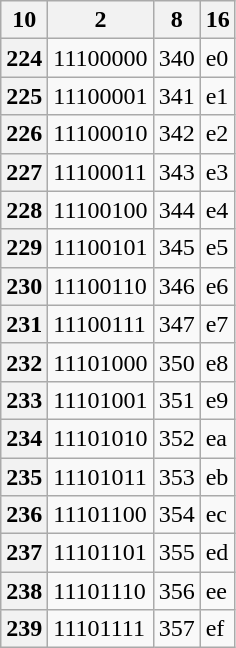<table class="wikitable">
<tr>
<th>10</th>
<th>2</th>
<th>8</th>
<th>16</th>
</tr>
<tr>
<th>224</th>
<td>11100000</td>
<td>340</td>
<td>e0</td>
</tr>
<tr>
<th>225</th>
<td>11100001</td>
<td>341</td>
<td>e1</td>
</tr>
<tr>
<th>226</th>
<td>11100010</td>
<td>342</td>
<td>e2</td>
</tr>
<tr>
<th>227</th>
<td>11100011</td>
<td>343</td>
<td>e3</td>
</tr>
<tr>
<th>228</th>
<td>11100100</td>
<td>344</td>
<td>e4</td>
</tr>
<tr>
<th>229</th>
<td>11100101</td>
<td>345</td>
<td>e5</td>
</tr>
<tr>
<th>230</th>
<td>11100110</td>
<td>346</td>
<td>e6</td>
</tr>
<tr>
<th>231</th>
<td>11100111</td>
<td>347</td>
<td>e7</td>
</tr>
<tr>
<th>232</th>
<td>11101000</td>
<td>350</td>
<td>e8</td>
</tr>
<tr>
<th>233</th>
<td>11101001</td>
<td>351</td>
<td>e9</td>
</tr>
<tr>
<th>234</th>
<td>11101010</td>
<td>352</td>
<td>ea</td>
</tr>
<tr>
<th>235</th>
<td>11101011</td>
<td>353</td>
<td>eb</td>
</tr>
<tr>
<th>236</th>
<td>11101100</td>
<td>354</td>
<td>ec</td>
</tr>
<tr>
<th>237</th>
<td>11101101</td>
<td>355</td>
<td>ed</td>
</tr>
<tr>
<th>238</th>
<td>11101110</td>
<td>356</td>
<td>ee</td>
</tr>
<tr>
<th>239</th>
<td>11101111</td>
<td>357</td>
<td>ef</td>
</tr>
</table>
